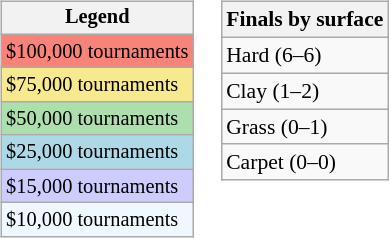<table>
<tr valign=top>
<td><br><table class=wikitable style="font-size:85%">
<tr>
<th>Legend</th>
</tr>
<tr style="background:#f88379;">
<td>$100,000 tournaments</td>
</tr>
<tr style="background:#f7e98e;">
<td>$75,000 tournaments</td>
</tr>
<tr style="background:#addfad;">
<td>$50,000 tournaments</td>
</tr>
<tr style="background:lightblue;">
<td>$25,000 tournaments</td>
</tr>
<tr style="background:#ccccff;">
<td>$15,000 tournaments</td>
</tr>
<tr style="background:#f0f8ff;">
<td>$10,000 tournaments</td>
</tr>
</table>
</td>
<td><br><table class=wikitable style="font-size:90%">
<tr>
<th>Finals by surface</th>
</tr>
<tr>
<td>Hard (6–6)</td>
</tr>
<tr>
<td>Clay (1–2)</td>
</tr>
<tr>
<td>Grass (0–1)</td>
</tr>
<tr>
<td>Carpet (0–0)</td>
</tr>
</table>
</td>
</tr>
</table>
